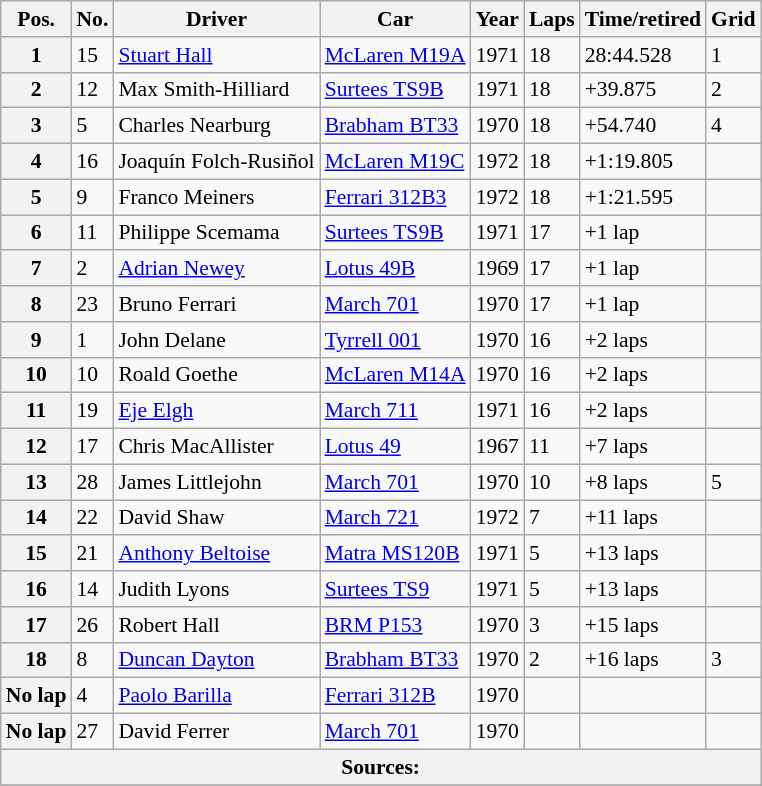<table class="wikitable" style="font-size:90%">
<tr>
<th>Pos.</th>
<th>No.</th>
<th>Driver</th>
<th>Car</th>
<th>Year</th>
<th>Laps</th>
<th>Time/retired</th>
<th>Grid</th>
</tr>
<tr>
<th>1</th>
<td>15</td>
<td> <a href='#'>Stuart Hall</a></td>
<td><a href='#'>McLaren M19A</a></td>
<td>1971</td>
<td>18</td>
<td>28:44.528</td>
<td>1</td>
</tr>
<tr>
<th>2</th>
<td>12</td>
<td> Max Smith-Hilliard</td>
<td><a href='#'>Surtees TS9B</a></td>
<td>1971</td>
<td>18</td>
<td>+39.875</td>
<td>2</td>
</tr>
<tr>
<th>3</th>
<td>5</td>
<td> Charles Nearburg</td>
<td><a href='#'>Brabham BT33</a></td>
<td>1970</td>
<td>18</td>
<td>+54.740</td>
<td>4</td>
</tr>
<tr>
<th>4</th>
<td>16</td>
<td> Joaquín Folch-Rusiñol</td>
<td><a href='#'>McLaren M19C</a></td>
<td>1972</td>
<td>18</td>
<td>+1:19.805</td>
<td></td>
</tr>
<tr>
<th>5</th>
<td>9</td>
<td> Franco Meiners</td>
<td><a href='#'>Ferrari 312B3</a></td>
<td>1972</td>
<td>18</td>
<td>+1:21.595</td>
<td></td>
</tr>
<tr>
<th>6</th>
<td>11</td>
<td> Philippe Scemama</td>
<td><a href='#'>Surtees TS9B</a></td>
<td>1971</td>
<td>17</td>
<td>+1 lap</td>
<td></td>
</tr>
<tr>
<th>7</th>
<td>2</td>
<td> <a href='#'>Adrian Newey</a></td>
<td><a href='#'>Lotus 49B</a></td>
<td>1969</td>
<td>17</td>
<td>+1 lap</td>
<td></td>
</tr>
<tr>
<th>8</th>
<td>23</td>
<td> Bruno Ferrari</td>
<td><a href='#'>March 701</a></td>
<td>1970</td>
<td>17</td>
<td>+1 lap</td>
<td></td>
</tr>
<tr>
<th>9</th>
<td>1</td>
<td> John Delane</td>
<td><a href='#'>Tyrrell 001</a></td>
<td>1970</td>
<td>16</td>
<td>+2 laps</td>
<td></td>
</tr>
<tr>
<th>10</th>
<td>10</td>
<td> Roald Goethe</td>
<td><a href='#'>McLaren M14A</a></td>
<td>1970</td>
<td>16</td>
<td>+2 laps</td>
<td></td>
</tr>
<tr>
<th>11</th>
<td>19</td>
<td> <a href='#'>Eje Elgh</a></td>
<td><a href='#'>March 711</a></td>
<td>1971</td>
<td>16</td>
<td>+2 laps</td>
<td></td>
</tr>
<tr>
<th>12</th>
<td>17</td>
<td> Chris MacAllister</td>
<td><a href='#'>Lotus 49</a></td>
<td>1967</td>
<td>11</td>
<td>+7 laps</td>
<td></td>
</tr>
<tr>
<th>13</th>
<td>28</td>
<td> James Littlejohn</td>
<td><a href='#'>March 701</a></td>
<td>1970</td>
<td>10</td>
<td>+8 laps</td>
<td>5</td>
</tr>
<tr>
<th>14</th>
<td>22</td>
<td> David Shaw</td>
<td><a href='#'>March 721</a></td>
<td>1972</td>
<td>7</td>
<td>+11 laps</td>
<td></td>
</tr>
<tr>
<th>15</th>
<td>21</td>
<td> <a href='#'>Anthony Beltoise</a></td>
<td><a href='#'>Matra MS120B</a></td>
<td>1971</td>
<td>5</td>
<td>+13 laps</td>
<td></td>
</tr>
<tr>
<th>16</th>
<td>14</td>
<td> Judith Lyons</td>
<td><a href='#'>Surtees TS9</a></td>
<td>1971</td>
<td>5</td>
<td>+13 laps</td>
<td></td>
</tr>
<tr>
<th>17</th>
<td>26</td>
<td> Robert Hall</td>
<td><a href='#'>BRM P153</a></td>
<td>1970</td>
<td>3</td>
<td>+15 laps</td>
<td></td>
</tr>
<tr>
<th>18</th>
<td>8</td>
<td> <a href='#'>Duncan Dayton</a></td>
<td><a href='#'>Brabham BT33</a></td>
<td>1970</td>
<td>2</td>
<td>+16 laps</td>
<td>3</td>
</tr>
<tr>
<th>No lap</th>
<td>4</td>
<td> <a href='#'>Paolo Barilla</a></td>
<td><a href='#'>Ferrari 312B</a></td>
<td>1970</td>
<td></td>
<td></td>
<td></td>
</tr>
<tr>
<th>No lap</th>
<td>27</td>
<td> David Ferrer</td>
<td><a href='#'>March 701</a></td>
<td>1970</td>
<td></td>
<td></td>
<td></td>
</tr>
<tr style="background-color:#E5E4E2" align="center">
<th colspan=8>Sources:</th>
</tr>
<tr>
</tr>
</table>
